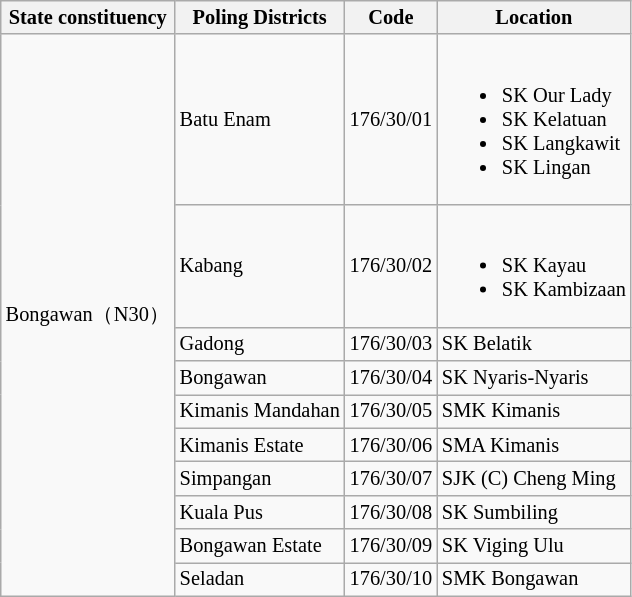<table class="wikitable sortable mw-collapsible" style="white-space:nowrap;font-size:85%">
<tr>
<th>State constituency</th>
<th>Poling Districts</th>
<th>Code</th>
<th>Location</th>
</tr>
<tr>
<td rowspan="10">Bongawan（N30）</td>
<td>Batu Enam</td>
<td>176/30/01</td>
<td><br><ul><li>SK Our Lady</li><li>SK Kelatuan</li><li>SK Langkawit</li><li>SK Lingan</li></ul></td>
</tr>
<tr>
<td>Kabang</td>
<td>176/30/02</td>
<td><br><ul><li>SK Kayau</li><li>SK Kambizaan</li></ul></td>
</tr>
<tr>
<td>Gadong</td>
<td>176/30/03</td>
<td>SK Belatik</td>
</tr>
<tr>
<td>Bongawan</td>
<td>176/30/04</td>
<td>SK Nyaris-Nyaris</td>
</tr>
<tr>
<td>Kimanis Mandahan</td>
<td>176/30/05</td>
<td>SMK Kimanis</td>
</tr>
<tr>
<td>Kimanis Estate</td>
<td>176/30/06</td>
<td>SMA Kimanis</td>
</tr>
<tr>
<td>Simpangan</td>
<td>176/30/07</td>
<td>SJK (C) Cheng Ming</td>
</tr>
<tr>
<td>Kuala Pus</td>
<td>176/30/08</td>
<td>SK Sumbiling</td>
</tr>
<tr>
<td>Bongawan Estate</td>
<td>176/30/09</td>
<td>SK Viging Ulu</td>
</tr>
<tr>
<td>Seladan</td>
<td>176/30/10</td>
<td>SMK Bongawan</td>
</tr>
</table>
